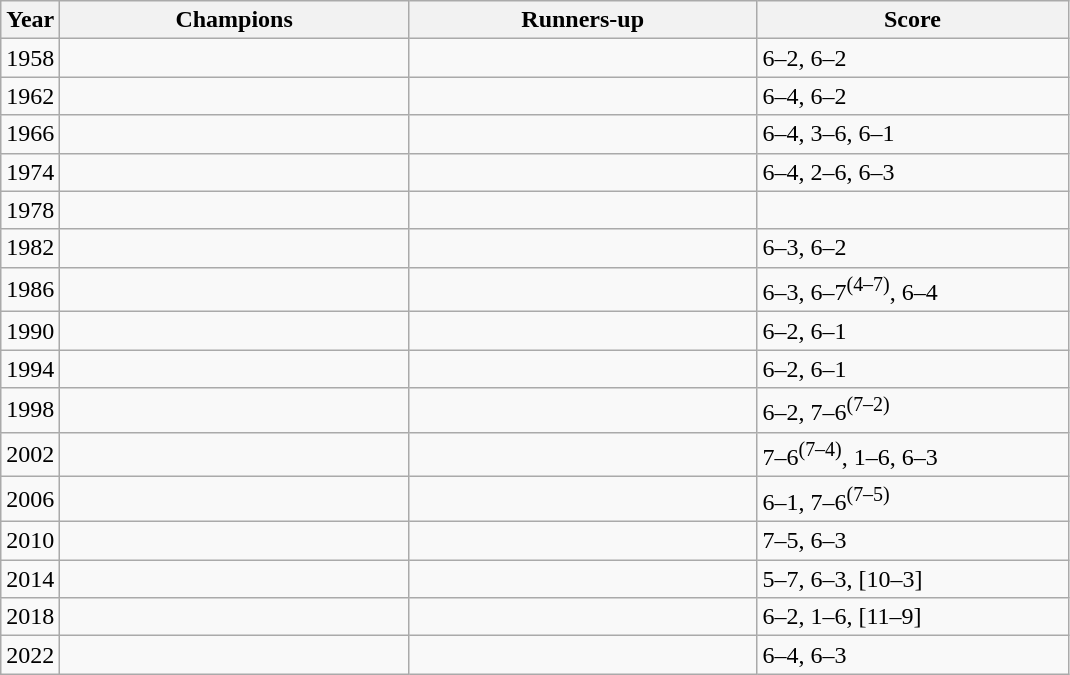<table class="sortable wikitable">
<tr>
<th>Year</th>
<th width=225>Champions</th>
<th width=225>Runners-up</th>
<th width=200 class="unsortable">Score</th>
</tr>
<tr>
<td align=center>1958</td>
<td><br></td>
<td><br></td>
<td>6–2, 6–2</td>
</tr>
<tr>
<td align=center>1962</td>
<td><br></td>
<td><br></td>
<td>6–4, 6–2</td>
</tr>
<tr>
<td align=center>1966</td>
<td><br></td>
<td><br></td>
<td>6–4, 3–6, 6–1</td>
</tr>
<tr>
<td align=center>1974</td>
<td><br></td>
<td><br></td>
<td>6–4, 2–6, 6–3</td>
</tr>
<tr>
<td align=center>1978</td>
<td><br></td>
<td><br></td>
<td></td>
</tr>
<tr>
<td align=center>1982</td>
<td><br></td>
<td><br></td>
<td>6–3, 6–2</td>
</tr>
<tr>
<td align=center>1986</td>
<td><br></td>
<td><br></td>
<td>6–3, 6–7<sup>(4–7)</sup>, 6–4</td>
</tr>
<tr>
<td align=center>1990</td>
<td><br></td>
<td><br></td>
<td>6–2, 6–1</td>
</tr>
<tr>
<td align=center>1994</td>
<td><br></td>
<td><br></td>
<td>6–2, 6–1</td>
</tr>
<tr>
<td align=center>1998</td>
<td><br></td>
<td><br></td>
<td>6–2, 7–6<sup>(7–2)</sup></td>
</tr>
<tr>
<td align=center>2002</td>
<td><br></td>
<td><br></td>
<td>7–6<sup>(7–4)</sup>, 1–6, 6–3</td>
</tr>
<tr>
<td align=center>2006</td>
<td><br></td>
<td><br></td>
<td>6–1, 7–6<sup>(7–5)</sup></td>
</tr>
<tr>
<td align=center>2010</td>
<td><br></td>
<td><br></td>
<td>7–5, 6–3</td>
</tr>
<tr>
<td align=center>2014</td>
<td><br></td>
<td><br></td>
<td>5–7, 6–3, [10–3]</td>
</tr>
<tr>
<td align=center>2018</td>
<td><br></td>
<td><br></td>
<td>6–2, 1–6, [11–9]</td>
</tr>
<tr>
<td align=center>2022</td>
<td><br></td>
<td><br></td>
<td>6–4, 6–3</td>
</tr>
</table>
